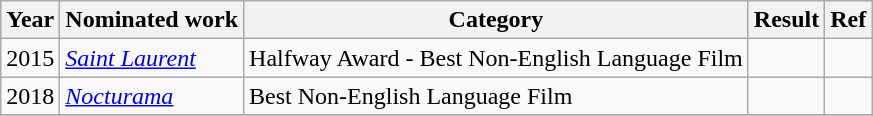<table class="wikitable sortable">
<tr>
<th>Year</th>
<th>Nominated work</th>
<th>Category</th>
<th>Result</th>
<th>Ref</th>
</tr>
<tr>
<td>2015</td>
<td><em><a href='#'>Saint Laurent</a></em></td>
<td>Halfway Award - Best Non-English Language Film</td>
<td></td>
<td></td>
</tr>
<tr>
<td>2018</td>
<td><em><a href='#'>Nocturama</a></em></td>
<td>Best Non-English Language Film</td>
<td></td>
<td></td>
</tr>
<tr>
</tr>
</table>
